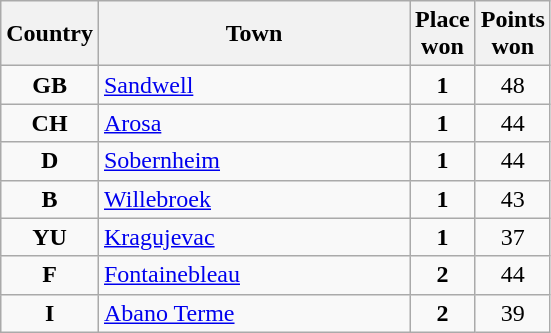<table class="wikitable">
<tr>
<th width="25">Country</th>
<th width="200">Town</th>
<th width="25">Place won</th>
<th width="25">Points won</th>
</tr>
<tr>
<td align="center"><strong>GB</strong></td>
<td align="left"><a href='#'>Sandwell</a></td>
<td align="center"><strong>1</strong></td>
<td align="center">48</td>
</tr>
<tr>
<td align="center"><strong>CH</strong></td>
<td align="left"><a href='#'>Arosa</a></td>
<td align="center"><strong>1</strong></td>
<td align="center">44</td>
</tr>
<tr>
<td align="center"><strong>D</strong></td>
<td align="left"><a href='#'>Sobernheim</a></td>
<td align="center"><strong>1</strong></td>
<td align="center">44</td>
</tr>
<tr>
<td align="center"><strong>B</strong></td>
<td align="left"><a href='#'>Willebroek</a></td>
<td align="center"><strong>1</strong></td>
<td align="center">43</td>
</tr>
<tr>
<td align="center"><strong>YU</strong></td>
<td align="left"><a href='#'>Kragujevac</a></td>
<td align="center"><strong>1</strong></td>
<td align="center">37</td>
</tr>
<tr>
<td align="center"><strong>F</strong></td>
<td align="left"><a href='#'>Fontainebleau</a></td>
<td align="center"><strong>2</strong></td>
<td align="center">44</td>
</tr>
<tr>
<td align="center"><strong>I</strong></td>
<td align="left"><a href='#'>Abano Terme</a></td>
<td align="center"><strong>2</strong></td>
<td align="center">39</td>
</tr>
</table>
